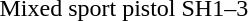<table>
<tr>
<td>Mixed sport pistol SH1–3<br></td>
<td></td>
<td></td>
<td></td>
</tr>
</table>
